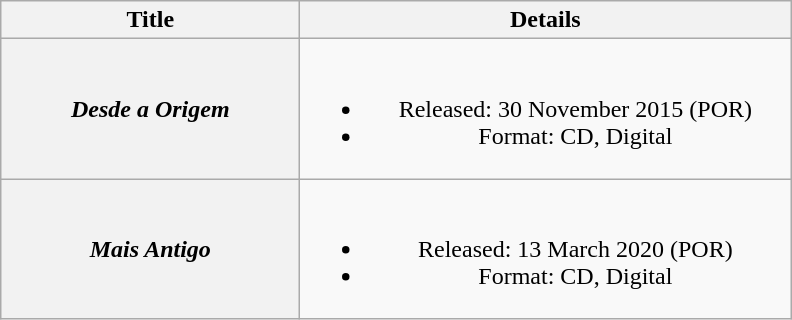<table class="wikitable plainrowheaders" style="text-align:center;">
<tr>
<th scope="col" style="width:12em;">Title</th>
<th scope="col" style="width:20em;">Details</th>
</tr>
<tr>
<th scope="row"><em>Desde a Origem</em></th>
<td><br><ul><li>Released: 30 November 2015 <span>(POR)</span></li><li>Format: CD, Digital</li></ul></td>
</tr>
<tr>
<th scope="row"><em>Mais Antigo</em></th>
<td><br><ul><li>Released: 13 March 2020 <span>(POR)</span></li><li>Format: CD, Digital</li></ul></td>
</tr>
</table>
